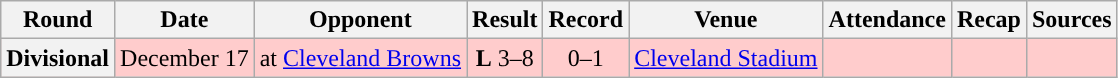<table class="wikitable" style="text-align:center">
<tr>
<th>Round</th>
<th>Date</th>
<th>Opponent</th>
<th>Result</th>
<th>Record</th>
<th>Venue</th>
<th>Attendance</th>
<th>Recap</th>
<th>Sources</th>
</tr>
<tr style="background: #fcc;">
<th>Divisional</th>
<td>December 17</td>
<td>at <a href='#'>Cleveland Browns</a></td>
<td><strong>L</strong> 3–8</td>
<td>0–1</td>
<td><a href='#'>Cleveland Stadium</a></td>
<td></td>
<td></td>
<td></td>
</tr>
</table>
